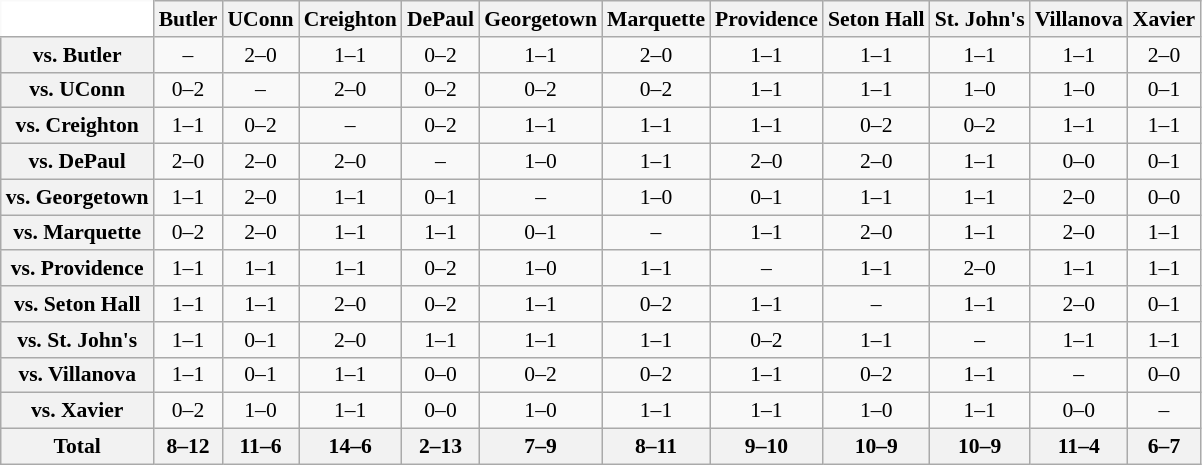<table class="wikitable" style="white-space:nowrap;font-size:90%;">
<tr>
<th colspan=1 style="background:white; border-top-style:hidden; border-left-style:hidden;"   width=75> </th>
<th style=>Butler</th>
<th style=>UConn</th>
<th style=>Creighton</th>
<th style=>DePaul</th>
<th style=>Georgetown</th>
<th style=>Marquette</th>
<th style=>Providence</th>
<th style=>Seton Hall</th>
<th style=>St. John's</th>
<th style=>Villanova</th>
<th style=>Xavier</th>
</tr>
<tr style="text-align:center;">
<th>vs. Butler</th>
<td>–</td>
<td>2–0</td>
<td>1–1</td>
<td>0–2</td>
<td>1–1</td>
<td>2–0</td>
<td>1–1</td>
<td>1–1</td>
<td>1–1</td>
<td>1–1</td>
<td>2–0</td>
</tr>
<tr style="text-align:center;">
<th>vs. UConn</th>
<td>0–2</td>
<td>–</td>
<td>2–0</td>
<td>0–2</td>
<td>0–2</td>
<td>0–2</td>
<td>1–1</td>
<td>1–1</td>
<td>1–0</td>
<td>1–0</td>
<td>0–1</td>
</tr>
<tr style="text-align:center;">
<th>vs. Creighton</th>
<td>1–1</td>
<td>0–2</td>
<td>–</td>
<td>0–2</td>
<td>1–1</td>
<td>1–1</td>
<td>1–1</td>
<td>0–2</td>
<td>0–2</td>
<td>1–1</td>
<td>1–1</td>
</tr>
<tr style="text-align:center;">
<th>vs. DePaul</th>
<td>2–0</td>
<td>2–0</td>
<td>2–0</td>
<td>–</td>
<td>1–0</td>
<td>1–1</td>
<td>2–0</td>
<td>2–0</td>
<td>1–1</td>
<td>0–0</td>
<td>0–1</td>
</tr>
<tr style="text-align:center;">
<th>vs. Georgetown</th>
<td>1–1</td>
<td>2–0</td>
<td>1–1</td>
<td>0–1</td>
<td>–</td>
<td>1–0</td>
<td>0–1</td>
<td>1–1</td>
<td>1–1</td>
<td>2–0</td>
<td>0–0</td>
</tr>
<tr style="text-align:center;">
<th>vs. Marquette</th>
<td>0–2</td>
<td>2–0</td>
<td>1–1</td>
<td>1–1</td>
<td>0–1</td>
<td>–</td>
<td>1–1</td>
<td>2–0</td>
<td>1–1</td>
<td>2–0</td>
<td>1–1</td>
</tr>
<tr style="text-align:center;">
<th>vs. Providence</th>
<td>1–1</td>
<td>1–1</td>
<td>1–1</td>
<td>0–2</td>
<td>1–0</td>
<td>1–1</td>
<td>–</td>
<td>1–1</td>
<td>2–0</td>
<td>1–1</td>
<td>1–1</td>
</tr>
<tr style="text-align:center;">
<th>vs. Seton Hall</th>
<td>1–1</td>
<td>1–1</td>
<td>2–0</td>
<td>0–2</td>
<td>1–1</td>
<td>0–2</td>
<td>1–1</td>
<td>–</td>
<td>1–1</td>
<td>2–0</td>
<td>0–1</td>
</tr>
<tr style="text-align:center;">
<th>vs. St. John's</th>
<td>1–1</td>
<td>0–1</td>
<td>2–0</td>
<td>1–1</td>
<td>1–1</td>
<td>1–1</td>
<td>0–2</td>
<td>1–1</td>
<td>–</td>
<td>1–1</td>
<td>1–1</td>
</tr>
<tr style="text-align:center;">
<th>vs. Villanova</th>
<td>1–1</td>
<td>0–1</td>
<td>1–1</td>
<td>0–0</td>
<td>0–2</td>
<td>0–2</td>
<td>1–1</td>
<td>0–2</td>
<td>1–1</td>
<td>–</td>
<td>0–0</td>
</tr>
<tr style="text-align:center;">
<th>vs. Xavier</th>
<td>0–2</td>
<td>1–0</td>
<td>1–1</td>
<td>0–0</td>
<td>1–0</td>
<td>1–1</td>
<td>1–1</td>
<td>1–0</td>
<td>1–1</td>
<td>0–0</td>
<td>–<br></td>
</tr>
<tr style="text-align:center;">
<th>Total</th>
<th>8–12</th>
<th>11–6</th>
<th>14–6</th>
<th>2–13</th>
<th>7–9</th>
<th>8–11</th>
<th>9–10</th>
<th>10–9</th>
<th>10–9</th>
<th>11–4</th>
<th>6–7</th>
</tr>
</table>
